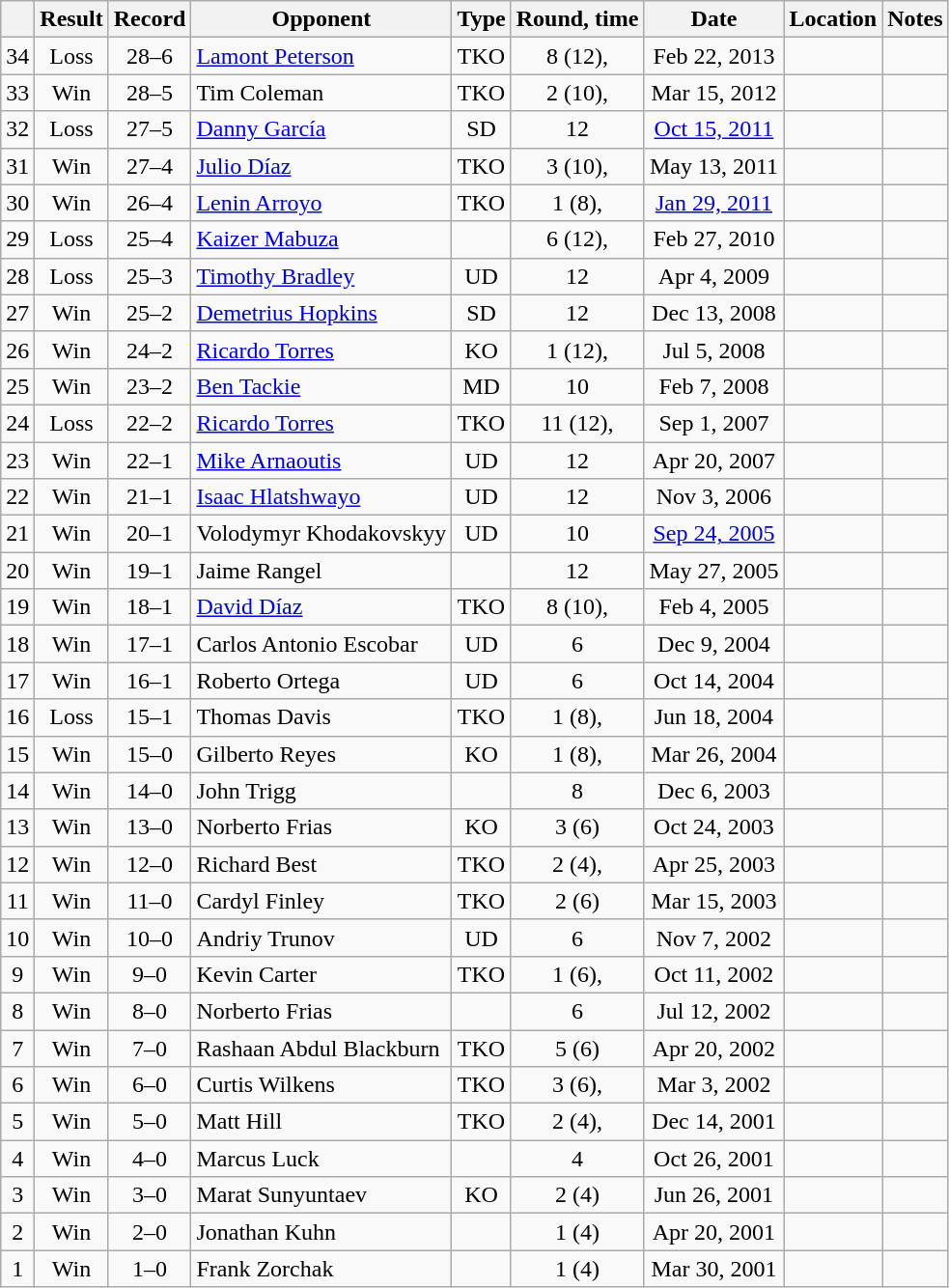<table class="wikitable" style="text-align:center">
<tr>
<th></th>
<th>Result</th>
<th>Record</th>
<th>Opponent</th>
<th>Type</th>
<th>Round, time</th>
<th>Date</th>
<th>Location</th>
<th>Notes</th>
</tr>
<tr>
<td>34</td>
<td>Loss</td>
<td>28–6</td>
<td style="text-align:left;"><a href='#'>Lamont Peterson</a></td>
<td>TKO</td>
<td>8 (12), </td>
<td>Feb 22, 2013</td>
<td style="text-align:left;"></td>
<td style="text-align:left;"></td>
</tr>
<tr>
<td>33</td>
<td>Win</td>
<td>28–5</td>
<td style="text-align:left;">Tim Coleman</td>
<td>TKO</td>
<td>2 (10), </td>
<td>Mar 15, 2012</td>
<td style="text-align:left;"></td>
<td></td>
</tr>
<tr>
<td>32</td>
<td>Loss</td>
<td>27–5</td>
<td style="text-align:left;"><a href='#'>Danny García</a></td>
<td>SD</td>
<td>12</td>
<td><a href='#'>Oct 15, 2011</a></td>
<td style="text-align:left;"></td>
<td style="text-align:left;"></td>
</tr>
<tr>
<td>31</td>
<td>Win</td>
<td>27–4</td>
<td style="text-align:left;"><a href='#'>Julio Díaz</a></td>
<td>TKO</td>
<td>3 (10), </td>
<td>May 13, 2011</td>
<td style="text-align:left;"></td>
<td></td>
</tr>
<tr>
<td>30</td>
<td>Win</td>
<td>26–4</td>
<td style="text-align:left;"><a href='#'>Lenin Arroyo</a></td>
<td>TKO</td>
<td>1 (8), </td>
<td><a href='#'>Jan 29, 2011</a></td>
<td style="text-align:left;"></td>
<td></td>
</tr>
<tr>
<td>29</td>
<td>Loss</td>
<td>25–4</td>
<td style="text-align:left;"><a href='#'>Kaizer Mabuza</a></td>
<td></td>
<td>6 (12), </td>
<td>Feb 27, 2010</td>
<td style="text-align:left;"></td>
<td></td>
</tr>
<tr>
<td>28</td>
<td>Loss</td>
<td>25–3</td>
<td style="text-align:left;"><a href='#'>Timothy Bradley</a></td>
<td>UD</td>
<td>12</td>
<td>Apr 4, 2009</td>
<td style="text-align:left;"></td>
<td style="text-align:left;"></td>
</tr>
<tr>
<td>27</td>
<td>Win</td>
<td>25–2</td>
<td style="text-align:left;"><a href='#'>Demetrius Hopkins</a></td>
<td>SD</td>
<td>12</td>
<td>Dec 13, 2008</td>
<td style="text-align:left;"></td>
<td style="text-align:left;"></td>
</tr>
<tr>
<td>26</td>
<td>Win</td>
<td>24–2</td>
<td style="text-align:left;"><a href='#'>Ricardo Torres</a></td>
<td>KO</td>
<td>1 (12), </td>
<td>Jul 5, 2008</td>
<td style="text-align:left;"></td>
<td style="text-align:left;"></td>
</tr>
<tr>
<td>25</td>
<td>Win</td>
<td>23–2</td>
<td style="text-align:left;"><a href='#'>Ben Tackie</a></td>
<td>MD</td>
<td>10</td>
<td>Feb 7, 2008</td>
<td style="text-align:left;"></td>
<td></td>
</tr>
<tr>
<td>24</td>
<td>Loss</td>
<td>22–2</td>
<td style="text-align:left;"><a href='#'>Ricardo Torres</a></td>
<td>TKO</td>
<td>11 (12), </td>
<td>Sep 1, 2007</td>
<td style="text-align:left;"></td>
<td style="text-align:left;"></td>
</tr>
<tr>
<td>23</td>
<td>Win</td>
<td>22–1</td>
<td style="text-align:left;"><a href='#'>Mike Arnaoutis</a></td>
<td>UD</td>
<td>12</td>
<td>Apr 20, 2007</td>
<td style="text-align:left;"></td>
<td></td>
</tr>
<tr>
<td>22</td>
<td>Win</td>
<td>21–1</td>
<td style="text-align:left;"><a href='#'>Isaac Hlatshwayo</a></td>
<td>UD</td>
<td>12</td>
<td>Nov 3, 2006</td>
<td style="text-align:left;"></td>
<td style="text-align:left;"></td>
</tr>
<tr>
<td>21</td>
<td>Win</td>
<td>20–1</td>
<td style="text-align:left;">Volodymyr Khodakovskyy</td>
<td>UD</td>
<td>10</td>
<td><a href='#'>Sep 24, 2005</a></td>
<td style="text-align:left;"></td>
<td></td>
</tr>
<tr>
<td>20</td>
<td>Win</td>
<td>19–1</td>
<td style="text-align:left;">Jaime Rangel</td>
<td></td>
<td>12</td>
<td>May 27, 2005</td>
<td style="text-align:left;"></td>
<td style="text-align:left;"></td>
</tr>
<tr>
<td>19</td>
<td>Win</td>
<td>18–1</td>
<td style="text-align:left;"><a href='#'>David Díaz</a></td>
<td>TKO</td>
<td>8 (10), </td>
<td>Feb 4, 2005</td>
<td style="text-align:left;"></td>
<td></td>
</tr>
<tr>
<td>18</td>
<td>Win</td>
<td>17–1</td>
<td style="text-align:left;">Carlos Antonio Escobar</td>
<td>UD</td>
<td>6</td>
<td>Dec 9, 2004</td>
<td style="text-align:left;"></td>
<td></td>
</tr>
<tr>
<td>17</td>
<td>Win</td>
<td>16–1</td>
<td style="text-align:left;">Roberto Ortega</td>
<td>UD</td>
<td>6</td>
<td>Oct 14, 2004</td>
<td style="text-align:left;"></td>
<td></td>
</tr>
<tr>
<td>16</td>
<td>Loss</td>
<td>15–1</td>
<td style="text-align:left;">Thomas Davis</td>
<td>TKO</td>
<td>1 (8), </td>
<td>Jun 18, 2004</td>
<td style="text-align:left;"></td>
<td></td>
</tr>
<tr>
<td>15</td>
<td>Win</td>
<td>15–0</td>
<td style="text-align:left;">Gilberto Reyes</td>
<td>KO</td>
<td>1 (8), </td>
<td>Mar 26, 2004</td>
<td style="text-align:left;"></td>
<td></td>
</tr>
<tr>
<td>14</td>
<td>Win</td>
<td>14–0</td>
<td style="text-align:left;">John Trigg</td>
<td></td>
<td>8</td>
<td>Dec 6, 2003</td>
<td style="text-align:left;"></td>
<td></td>
</tr>
<tr>
<td>13</td>
<td>Win</td>
<td>13–0</td>
<td style="text-align:left;">Norberto Frias</td>
<td>KO</td>
<td>3 (6)</td>
<td>Oct 24, 2003</td>
<td style="text-align:left;"></td>
<td></td>
</tr>
<tr>
<td>12</td>
<td>Win</td>
<td>12–0</td>
<td style="text-align:left;">Richard Best</td>
<td>TKO</td>
<td>2 (4), </td>
<td>Apr 25, 2003</td>
<td style="text-align:left;"></td>
<td></td>
</tr>
<tr>
<td>11</td>
<td>Win</td>
<td>11–0</td>
<td style="text-align:left;">Cardyl Finley</td>
<td>TKO</td>
<td>2 (6)</td>
<td>Mar 15, 2003</td>
<td style="text-align:left;"></td>
<td></td>
</tr>
<tr>
<td>10</td>
<td>Win</td>
<td>10–0</td>
<td style="text-align:left;">Andriy Trunov</td>
<td>UD</td>
<td>6</td>
<td>Nov 7, 2002</td>
<td style="text-align:left;"></td>
<td></td>
</tr>
<tr>
<td>9</td>
<td>Win</td>
<td>9–0</td>
<td style="text-align:left;">Kevin Carter</td>
<td>TKO</td>
<td>1 (6), </td>
<td>Oct 11, 2002</td>
<td style="text-align:left;"></td>
<td></td>
</tr>
<tr>
<td>8</td>
<td>Win</td>
<td>8–0</td>
<td style="text-align:left;">Norberto Frias</td>
<td></td>
<td>6</td>
<td>Jul 12, 2002</td>
<td style="text-align:left;"></td>
<td></td>
</tr>
<tr>
<td>7</td>
<td>Win</td>
<td>7–0</td>
<td style="text-align:left;">Rashaan Abdul Blackburn</td>
<td>TKO</td>
<td>5 (6)</td>
<td>Apr 20, 2002</td>
<td style="text-align:left;"></td>
<td></td>
</tr>
<tr>
<td>6</td>
<td>Win</td>
<td>6–0</td>
<td style="text-align:left;">Curtis Wilkens</td>
<td>TKO</td>
<td>3 (6), </td>
<td>Mar 3, 2002</td>
<td style="text-align:left;"></td>
<td></td>
</tr>
<tr>
<td>5</td>
<td>Win</td>
<td>5–0</td>
<td style="text-align:left;">Matt Hill</td>
<td>TKO</td>
<td>2 (4), </td>
<td>Dec 14, 2001</td>
<td style="text-align:left;"></td>
<td></td>
</tr>
<tr>
<td>4</td>
<td>Win</td>
<td>4–0</td>
<td style="text-align:left;">Marcus Luck</td>
<td></td>
<td>4</td>
<td>Oct 26, 2001</td>
<td style="text-align:left;"></td>
<td></td>
</tr>
<tr>
<td>3</td>
<td>Win</td>
<td>3–0</td>
<td style="text-align:left;">Marat Sunyuntaev</td>
<td>KO</td>
<td>2 (4)</td>
<td>Jun 26, 2001</td>
<td style="text-align:left;"></td>
<td></td>
</tr>
<tr>
<td>2</td>
<td>Win</td>
<td>2–0</td>
<td style="text-align:left;">Jonathan Kuhn</td>
<td></td>
<td>1 (4)</td>
<td>Apr 20, 2001</td>
<td style="text-align:left;"></td>
<td></td>
</tr>
<tr>
<td>1</td>
<td>Win</td>
<td>1–0</td>
<td style="text-align:left;">Frank Zorchak</td>
<td></td>
<td>1 (4)</td>
<td>Mar 30, 2001</td>
<td style="text-align:left;"></td>
<td></td>
</tr>
</table>
